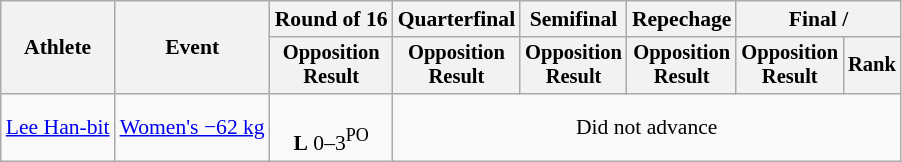<table class="wikitable" style="font-size:90%">
<tr>
<th rowspan=2>Athlete</th>
<th rowspan=2>Event</th>
<th>Round of 16</th>
<th>Quarterfinal</th>
<th>Semifinal</th>
<th>Repechage</th>
<th colspan=2>Final / </th>
</tr>
<tr style="font-size: 95%">
<th>Opposition<br>Result</th>
<th>Opposition<br>Result</th>
<th>Opposition<br>Result</th>
<th>Opposition<br>Result</th>
<th>Opposition<br>Result</th>
<th>Rank</th>
</tr>
<tr align=center>
<td align=left><a href='#'>Lee Han-bit</a></td>
<td align=left><a href='#'>Women's −62 kg</a></td>
<td><br><strong>L</strong> 0–3<sup>PO</sup></td>
<td colspan=5>Did not advance</td>
</tr>
</table>
